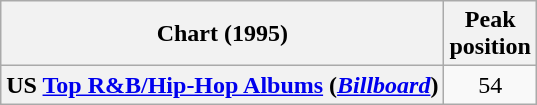<table class="wikitable sortable plainrowheaders" style="text-align:center">
<tr>
<th scope=col>Chart (1995)</th>
<th scope=col>Peak<br>position</th>
</tr>
<tr>
<th scope=row>US <a href='#'>Top R&B/Hip-Hop Albums</a> (<em><a href='#'>Billboard</a></em>)</th>
<td>54</td>
</tr>
</table>
